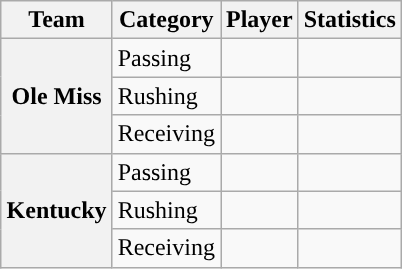<table class="wikitable" style="float:right">
<tr>
<th>Team</th>
<th>Category</th>
<th>Player</th>
<th>Statistics</th>
</tr>
<tr>
<th rowspan=3>Ole Miss</th>
<td>Passing</td>
<td></td>
<td></td>
</tr>
<tr>
<td>Rushing</td>
<td></td>
<td></td>
</tr>
<tr>
<td>Receiving</td>
<td></td>
<td></td>
</tr>
<tr>
<th rowspan=3>Kentucky</th>
<td>Passing</td>
<td></td>
<td></td>
</tr>
<tr>
<td>Rushing</td>
<td></td>
<td></td>
</tr>
<tr>
<td>Receiving</td>
<td></td>
<td></td>
</tr>
</table>
